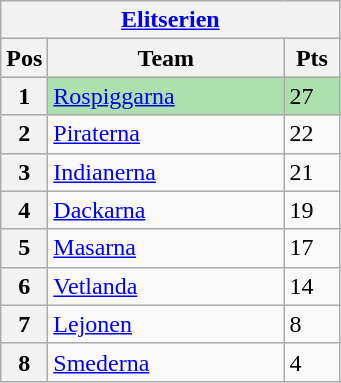<table class="wikitable">
<tr>
<th colspan="3"><a href='#'>Elitserien</a></th>
</tr>
<tr>
<th width=20>Pos</th>
<th width=150>Team</th>
<th width=30>Pts</th>
</tr>
<tr style="background:#ACE1AF;">
<th>1</th>
<td><a href='#'>Rospiggarna</a></td>
<td>27</td>
</tr>
<tr>
<th>2</th>
<td><a href='#'>Piraterna</a></td>
<td>22</td>
</tr>
<tr>
<th>3</th>
<td><a href='#'>Indianerna</a></td>
<td>21</td>
</tr>
<tr>
<th>4</th>
<td><a href='#'>Dackarna</a></td>
<td>19</td>
</tr>
<tr>
<th>5</th>
<td><a href='#'>Masarna</a></td>
<td>17</td>
</tr>
<tr>
<th>6</th>
<td><a href='#'>Vetlanda</a></td>
<td>14</td>
</tr>
<tr>
<th>7</th>
<td><a href='#'>Lejonen</a></td>
<td>8</td>
</tr>
<tr>
<th>8</th>
<td><a href='#'>Smederna</a></td>
<td>4</td>
</tr>
</table>
